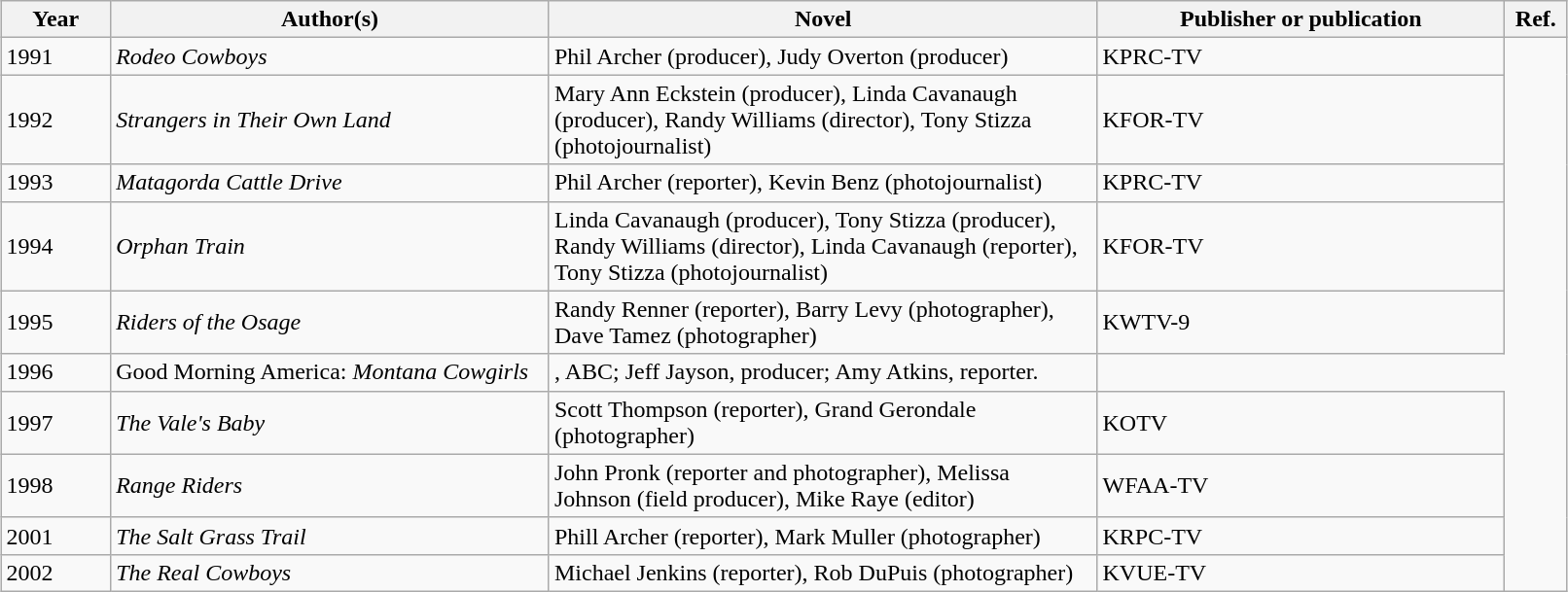<table class="sortable wikitable" width="85%" cellpadding="5" style="margin: 1em auto 1em auto">
<tr>
<th width="7%" scope="col">Year</th>
<th width="28%" scope="col">Author(s)</th>
<th width="35%" scope="col">Novel</th>
<th width="26%" scope="col">Publisher or publication</th>
<th width="4%" scope="col" class="unsortable">Ref.</th>
</tr>
<tr>
<td>1991</td>
<td><em>Rodeo Cowboys</em></td>
<td>Phil Archer (producer), Judy Overton (producer)</td>
<td>KPRC-TV</td>
</tr>
<tr>
<td>1992</td>
<td><em>Strangers in Their Own Land</em></td>
<td>Mary Ann Eckstein (producer), Linda Cavanaugh (producer), Randy Williams (director), Tony Stizza (photojournalist)</td>
<td>KFOR-TV</td>
</tr>
<tr>
<td>1993</td>
<td><em>Matagorda Cattle Drive</em></td>
<td>Phil Archer (reporter), Kevin Benz (photojournalist)</td>
<td>KPRC-TV</td>
</tr>
<tr>
<td>1994</td>
<td><em>Orphan Train</em></td>
<td>Linda Cavanaugh (producer), Tony Stizza (producer), Randy Williams (director), Linda Cavanaugh (reporter), Tony Stizza (photojournalist)</td>
<td>KFOR-TV</td>
</tr>
<tr>
<td>1995</td>
<td><em>Riders of the Osage</em></td>
<td>Randy Renner (reporter), Barry Levy (photographer), Dave Tamez (photographer)</td>
<td>KWTV-9</td>
</tr>
<tr>
<td>1996</td>
<td>Good Morning America: <em>Montana Cowgirls</em></td>
<td>, ABC; Jeff Jayson, producer; Amy Atkins, reporter.</td>
</tr>
<tr>
<td>1997</td>
<td><em>The Vale's Baby</em></td>
<td>Scott Thompson (reporter), Grand Gerondale (photographer)</td>
<td>KOTV</td>
</tr>
<tr>
<td>1998</td>
<td><em>Range Riders</em></td>
<td>John Pronk (reporter and photographer), Melissa Johnson (field producer), Mike Raye (editor)</td>
<td>WFAA-TV</td>
</tr>
<tr>
<td>2001</td>
<td><em>The Salt Grass Trail</em></td>
<td>Phill Archer (reporter), Mark Muller (photographer)</td>
<td>KRPC-TV</td>
</tr>
<tr>
<td>2002</td>
<td><em>The Real Cowboys</em></td>
<td>Michael Jenkins (reporter), Rob DuPuis (photographer)</td>
<td>KVUE-TV</td>
</tr>
</table>
